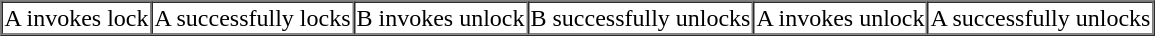<table border="1" cellspacing="0">
<tr>
<td>A invokes lock</td>
<td>A successfully locks</td>
<td>B invokes unlock</td>
<td>B successfully unlocks</td>
<td>A invokes unlock</td>
<td>A successfully unlocks</td>
</tr>
</table>
